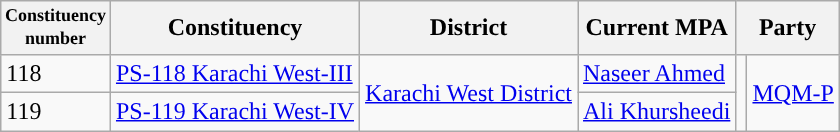<table class="wikitable">
<tr>
<th width="50px" style="font-size:75%">Constituency number</th>
<th>Constituency</th>
<th>District</th>
<th>Current MPA</th>
<th colspan="2">Party</th>
</tr>
<tr>
<td>118</td>
<td><a href='#'>PS-118 Karachi West-III</a></td>
<td rowspan="2"><a href='#'> Karachi West District</a></td>
<td><a href='#'>Naseer Ahmed</a></td>
<td rowspan="2"></td>
<td rowspan="2"><a href='#'>MQM-P</a></td>
</tr>
<tr>
<td>119</td>
<td><a href='#'>PS-119 Karachi West-IV</a></td>
<td><a href='#'>Ali Khursheedi</a></td>
</tr>
</table>
